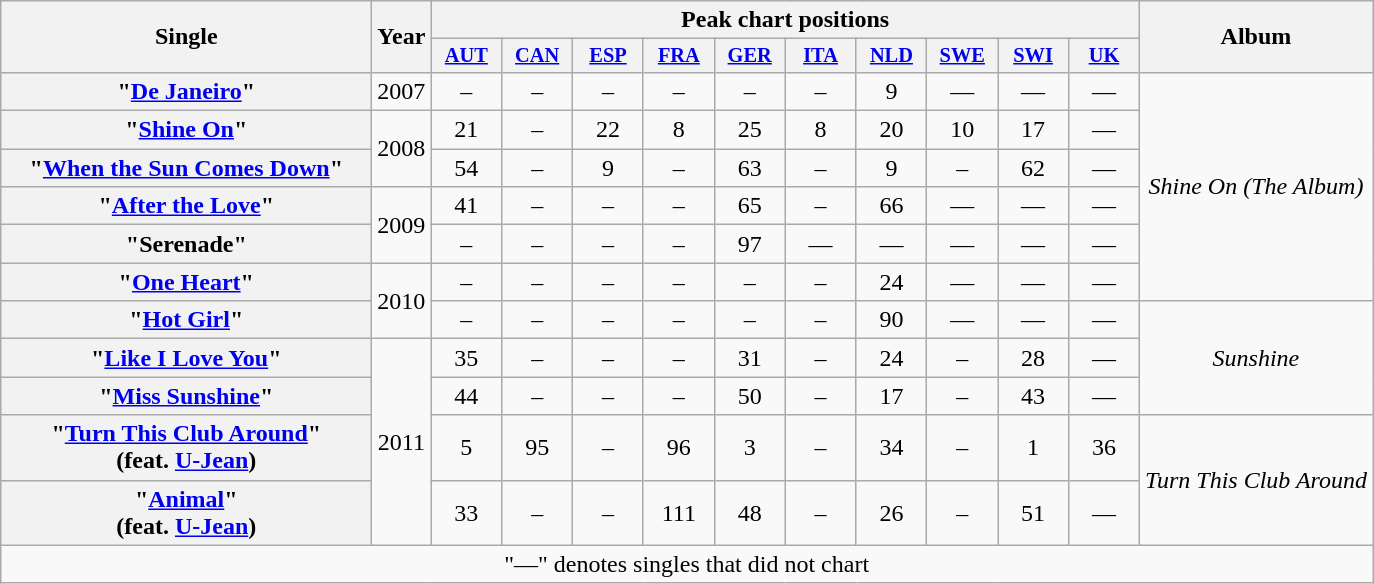<table class="wikitable plainrowheaders" style="text-align:center;" border="1">
<tr>
<th scope="colw" rowspan="2" style="width:15em;">Single</th>
<th scope="col" rowspan="2">Year</th>
<th scope="col" colspan="10">Peak chart positions</th>
<th scope="col" rowspan="2">Album</th>
</tr>
<tr>
<th scope="col" style="width:3em;font-size:85%;"><a href='#'>AUT</a></th>
<th scope="col" style="width:3em;font-size:85%;"><a href='#'>CAN</a></th>
<th scope="col" style="width:3em;font-size:85%;"><a href='#'>ESP</a></th>
<th scope="col" style="width:3em;font-size:85%;"><a href='#'>FRA</a></th>
<th scope="col" style="width:3em;font-size:85%;"><a href='#'>GER</a></th>
<th scope="col" style="width:3em;font-size:85%;"><a href='#'>ITA</a></th>
<th scope="col" style="width:3em;font-size:85%;"><a href='#'>NLD</a></th>
<th scope="col" style="width:3em;font-size:85%;"><a href='#'>SWE</a></th>
<th scope="col" style="width:3em;font-size:85%;"><a href='#'>SWI</a></th>
<th scope="col" style="width:3em;font-size:85%;"><a href='#'>UK</a></th>
</tr>
<tr>
<th scope="row">"<a href='#'>De Janeiro</a>"</th>
<td>2007</td>
<td>–</td>
<td>–</td>
<td>–</td>
<td>–</td>
<td>–</td>
<td>–</td>
<td>9</td>
<td>—</td>
<td>—</td>
<td>—</td>
<td rowspan="6"><em>Shine On (The Album)</em></td>
</tr>
<tr>
<th scope="row">"<a href='#'>Shine On</a>"</th>
<td rowspan="2">2008</td>
<td>21</td>
<td>–</td>
<td>22</td>
<td>8</td>
<td>25</td>
<td>8</td>
<td>20</td>
<td>10</td>
<td>17</td>
<td>—</td>
</tr>
<tr>
<th scope="row">"<a href='#'>When the Sun Comes Down</a>"</th>
<td>54</td>
<td>–</td>
<td>9</td>
<td>–</td>
<td>63</td>
<td>–</td>
<td>9</td>
<td>–</td>
<td>62</td>
<td>—</td>
</tr>
<tr>
<th scope="row">"<a href='#'>After the Love</a>"</th>
<td rowspan="2">2009</td>
<td>41</td>
<td>–</td>
<td>–</td>
<td>–</td>
<td>65</td>
<td>–</td>
<td>66</td>
<td>—</td>
<td>—</td>
<td>—</td>
</tr>
<tr>
<th scope="row">"Serenade"</th>
<td>–</td>
<td>–</td>
<td>–</td>
<td>–</td>
<td>97</td>
<td>—</td>
<td>—</td>
<td>—</td>
<td>—</td>
<td>—</td>
</tr>
<tr>
<th scope="row">"<a href='#'>One Heart</a>"</th>
<td rowspan="2">2010</td>
<td>–</td>
<td>–</td>
<td>–</td>
<td>–</td>
<td>–</td>
<td>–</td>
<td>24</td>
<td>—</td>
<td>—</td>
<td>—</td>
</tr>
<tr>
<th scope="row">"<a href='#'>Hot Girl</a>"</th>
<td>–</td>
<td>–</td>
<td>–</td>
<td>–</td>
<td>–</td>
<td>–</td>
<td>90</td>
<td>—</td>
<td>—</td>
<td>—</td>
<td rowspan="3"><em>Sunshine</em></td>
</tr>
<tr>
<th scope="row">"<a href='#'>Like I Love You</a>"</th>
<td rowspan="4">2011</td>
<td>35</td>
<td>–</td>
<td>–</td>
<td>–</td>
<td>31</td>
<td>–</td>
<td>24</td>
<td>–</td>
<td>28</td>
<td>—</td>
</tr>
<tr>
<th scope="row">"<a href='#'>Miss Sunshine</a>"</th>
<td>44</td>
<td>–</td>
<td>–</td>
<td>–</td>
<td>50</td>
<td>–</td>
<td>17</td>
<td>–</td>
<td>43</td>
<td>—</td>
</tr>
<tr>
<th scope="row">"<a href='#'>Turn This Club Around</a>"<br><span>(feat. <a href='#'>U-Jean</a>)</span></th>
<td>5</td>
<td>95</td>
<td>–</td>
<td>96</td>
<td>3</td>
<td>–</td>
<td>34</td>
<td>–</td>
<td>1</td>
<td>36</td>
<td rowspan="2"><em>Turn This Club Around</em></td>
</tr>
<tr>
<th scope="row">"<a href='#'>Animal</a>"<br><span>(feat. <a href='#'>U-Jean</a>)</span></th>
<td>33</td>
<td>–</td>
<td>–</td>
<td>111</td>
<td>48</td>
<td>–</td>
<td>26</td>
<td>–</td>
<td>51</td>
<td>—</td>
</tr>
<tr>
<td colspan="13">"—" denotes singles that did not chart</td>
</tr>
</table>
